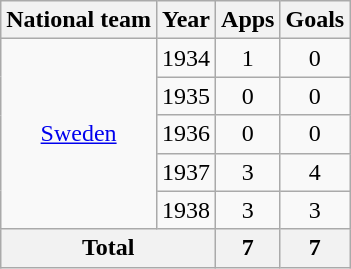<table class="wikitable" style="text-align:center">
<tr>
<th>National team</th>
<th>Year</th>
<th>Apps</th>
<th>Goals</th>
</tr>
<tr>
<td rowspan="5"><a href='#'>Sweden</a></td>
<td>1934</td>
<td>1</td>
<td>0</td>
</tr>
<tr>
<td>1935</td>
<td>0</td>
<td>0</td>
</tr>
<tr>
<td>1936</td>
<td>0</td>
<td>0</td>
</tr>
<tr>
<td>1937</td>
<td>3</td>
<td>4</td>
</tr>
<tr>
<td>1938</td>
<td>3</td>
<td>3</td>
</tr>
<tr>
<th colspan="2">Total</th>
<th>7</th>
<th>7</th>
</tr>
</table>
